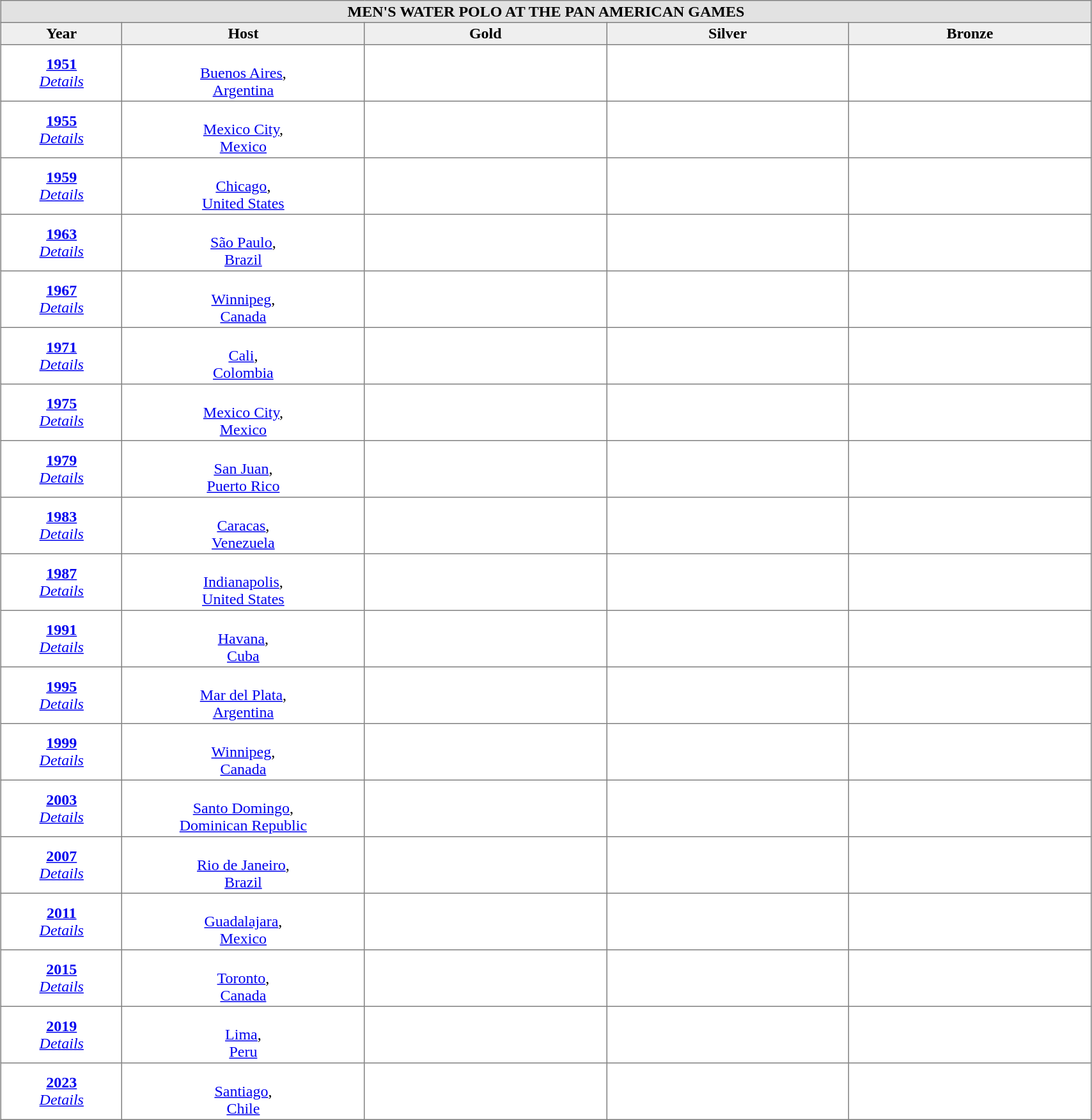<table class="toccolours" border="1" cellpadding="2" style="border-collapse: collapse; text-align: center; width: 90%; margin: 0 auto;">
<tr style= "background: #e2e2e2;">
<th colspan=6 width=100%>MEN'S WATER POLO AT THE PAN AMERICAN GAMES</th>
</tr>
<tr style="background: #efefef;">
<th width=10%>Year</th>
<th width=20%>Host</th>
<th width=20%>Gold</th>
<th width=20%>Silver</th>
<th width=20%>Bronze</th>
</tr>
<tr align=center>
<td><strong><a href='#'>1951</a></strong><br><em><a href='#'>Details</a></em></td>
<td><br><a href='#'>Buenos Aires</a>,<br> <a href='#'>Argentina</a></td>
<td><strong></strong></td>
<td></td>
<td></td>
</tr>
<tr>
<td><strong><a href='#'>1955</a></strong><br><em><a href='#'>Details</a></em></td>
<td><br><a href='#'>Mexico City</a>,<br> <a href='#'>Mexico</a></td>
<td><strong></strong></td>
<td></td>
<td></td>
</tr>
<tr>
<td><strong><a href='#'>1959</a></strong><br><em><a href='#'>Details</a></em></td>
<td><br><a href='#'>Chicago</a>,<br> <a href='#'>United States</a></td>
<td><strong></strong></td>
<td></td>
<td></td>
</tr>
<tr>
<td><strong><a href='#'>1963</a></strong><br><em><a href='#'>Details</a></em></td>
<td><br><a href='#'>São Paulo</a>,<br> <a href='#'>Brazil</a></td>
<td><strong></strong></td>
<td></td>
<td></td>
</tr>
<tr>
<td><strong><a href='#'>1967</a></strong><br><em><a href='#'>Details</a></em></td>
<td><br><a href='#'>Winnipeg</a>,<br> <a href='#'>Canada</a></td>
<td><strong></strong></td>
<td></td>
<td></td>
</tr>
<tr>
<td><strong><a href='#'>1971</a></strong><br><em><a href='#'>Details</a></em></td>
<td><br><a href='#'>Cali</a>,<br> <a href='#'>Colombia</a></td>
<td><strong></strong></td>
<td></td>
<td></td>
</tr>
<tr>
<td><strong><a href='#'>1975</a></strong><br><em><a href='#'>Details</a></em></td>
<td><br><a href='#'>Mexico City</a>,<br> <a href='#'>Mexico</a></td>
<td><strong></strong></td>
<td></td>
<td></td>
</tr>
<tr>
<td><strong><a href='#'>1979</a></strong><br><em><a href='#'>Details</a></em></td>
<td><br><a href='#'>San Juan</a>,<br> <a href='#'>Puerto Rico</a></td>
<td><strong></strong></td>
<td></td>
<td></td>
</tr>
<tr>
<td><strong><a href='#'>1983</a></strong><br><em><a href='#'>Details</a></em></td>
<td><br><a href='#'>Caracas</a>,<br> <a href='#'>Venezuela</a></td>
<td><strong></strong></td>
<td></td>
<td></td>
</tr>
<tr>
<td><strong><a href='#'>1987</a></strong><br><em><a href='#'>Details</a></em></td>
<td><br><a href='#'>Indianapolis</a>,<br> <a href='#'>United States</a></td>
<td><strong></strong></td>
<td></td>
<td></td>
</tr>
<tr>
<td><strong><a href='#'>1991</a></strong><br><em><a href='#'>Details</a></em></td>
<td><br><a href='#'>Havana</a>,<br> <a href='#'>Cuba</a></td>
<td><strong></strong></td>
<td></td>
<td></td>
</tr>
<tr>
<td><strong><a href='#'>1995</a></strong><br><em><a href='#'>Details</a></em></td>
<td><br><a href='#'>Mar del Plata</a>,<br> <a href='#'>Argentina</a></td>
<td><strong></strong></td>
<td></td>
<td></td>
</tr>
<tr>
<td><strong><a href='#'>1999</a></strong><br><em><a href='#'>Details</a></em></td>
<td><br><a href='#'>Winnipeg</a>,<br> <a href='#'>Canada</a></td>
<td><strong></strong></td>
<td></td>
<td></td>
</tr>
<tr>
<td><strong><a href='#'>2003</a></strong><br><em><a href='#'>Details</a></em></td>
<td><br><a href='#'>Santo Domingo</a>,<br> <a href='#'>Dominican Republic</a></td>
<td><strong></strong></td>
<td></td>
<td></td>
</tr>
<tr>
<td><strong><a href='#'>2007</a></strong><br><em><a href='#'>Details</a></em></td>
<td><br><a href='#'>Rio de Janeiro</a>,<br> <a href='#'>Brazil</a></td>
<td><strong></strong></td>
<td></td>
<td></td>
</tr>
<tr>
<td><strong><a href='#'>2011</a></strong><br><em><a href='#'>Details</a></em></td>
<td><br><a href='#'>Guadalajara</a>,<br> <a href='#'>Mexico</a></td>
<td><strong></strong></td>
<td></td>
<td></td>
</tr>
<tr>
<td><strong><a href='#'>2015</a></strong><br><em><a href='#'>Details</a></em></td>
<td><br><a href='#'>Toronto</a>,<br> <a href='#'>Canada</a></td>
<td><strong></strong></td>
<td></td>
<td></td>
</tr>
<tr>
<td><strong><a href='#'>2019</a></strong><br><em><a href='#'>Details</a></em></td>
<td><br><a href='#'>Lima</a>,<br> <a href='#'>Peru</a></td>
<td><strong></strong></td>
<td></td>
<td></td>
</tr>
<tr>
<td><strong><a href='#'>2023</a></strong><br><em><a href='#'>Details</a></em></td>
<td><br><a href='#'>Santiago</a>,<br> <a href='#'>Chile</a></td>
<td><strong></strong></td>
<td></td>
<td></td>
</tr>
</table>
